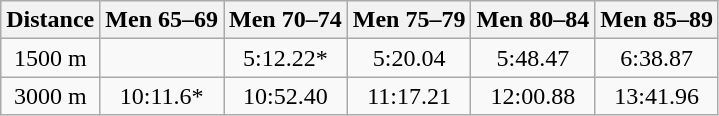<table class="wikitable">
<tr>
<th>Distance</th>
<th>Men 65–69</th>
<th>Men 70–74</th>
<th>Men 75–79</th>
<th>Men 80–84</th>
<th>Men 85–89</th>
</tr>
<tr align=center>
<td>1500 m</td>
<td></td>
<td>5:12.22*</td>
<td>5:20.04</td>
<td>5:48.47</td>
<td>6:38.87</td>
</tr>
<tr align=center>
<td>3000 m</td>
<td>10:11.6*</td>
<td>10:52.40</td>
<td>11:17.21</td>
<td>12:00.88</td>
<td>13:41.96</td>
</tr>
</table>
